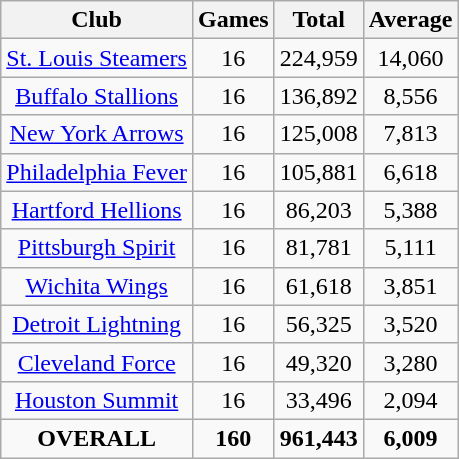<table class="wikitable" style="font-size:100%; text-align: center">
<tr>
<th>Club</th>
<th>Games</th>
<th>Total</th>
<th>Average</th>
</tr>
<tr>
<td><a href='#'>St. Louis Steamers</a></td>
<td>16</td>
<td>224,959</td>
<td>14,060</td>
</tr>
<tr>
<td><a href='#'>Buffalo Stallions</a></td>
<td>16</td>
<td>136,892</td>
<td>8,556</td>
</tr>
<tr>
<td><a href='#'>New York Arrows</a></td>
<td>16</td>
<td>125,008</td>
<td>7,813</td>
</tr>
<tr>
<td><a href='#'>Philadelphia Fever</a></td>
<td>16</td>
<td>105,881</td>
<td>6,618</td>
</tr>
<tr>
<td><a href='#'>Hartford Hellions</a></td>
<td>16</td>
<td>86,203</td>
<td>5,388</td>
</tr>
<tr>
<td><a href='#'>Pittsburgh Spirit</a></td>
<td>16</td>
<td>81,781</td>
<td>5,111</td>
</tr>
<tr>
<td><a href='#'>Wichita Wings</a></td>
<td>16</td>
<td>61,618</td>
<td>3,851</td>
</tr>
<tr>
<td><a href='#'>Detroit Lightning</a></td>
<td>16</td>
<td>56,325</td>
<td>3,520</td>
</tr>
<tr>
<td><a href='#'>Cleveland Force</a></td>
<td>16</td>
<td>49,320</td>
<td>3,280</td>
</tr>
<tr>
<td><a href='#'>Houston Summit</a></td>
<td>16</td>
<td>33,496</td>
<td>2,094</td>
</tr>
<tr>
<td><strong>OVERALL</strong></td>
<td><strong>160</strong></td>
<td><strong>961,443</strong></td>
<td><strong>6,009</strong></td>
</tr>
</table>
